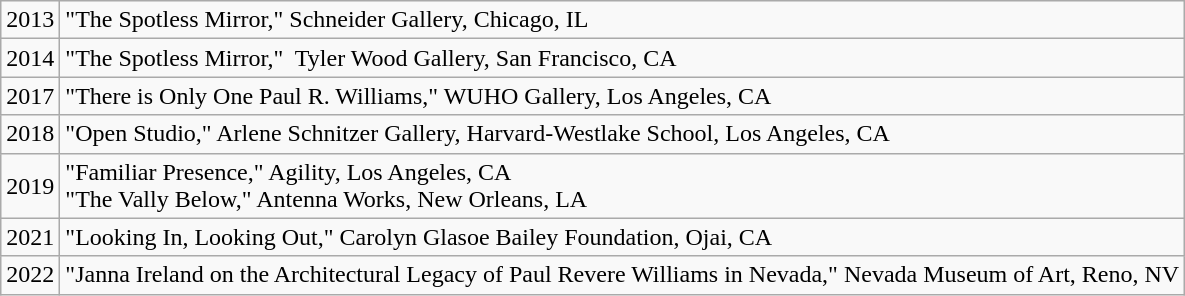<table class="wikitable">
<tr>
<td>2013</td>
<td>"The Spotless Mirror," Schneider Gallery, Chicago, IL</td>
</tr>
<tr>
<td>2014</td>
<td>"The Spotless Mirror,"  Tyler Wood Gallery, San Francisco, CA</td>
</tr>
<tr>
<td>2017</td>
<td>"There is Only One Paul R. Williams," WUHO Gallery, Los Angeles, CA</td>
</tr>
<tr>
<td>2018</td>
<td>"Open Studio," Arlene Schnitzer Gallery, Harvard-Westlake School, Los Angeles, CA</td>
</tr>
<tr>
<td>2019</td>
<td>"Familiar Presence," Agility, Los Angeles, CA<br>"The Vally Below," Antenna Works, New Orleans, LA</td>
</tr>
<tr>
<td>2021</td>
<td>"Looking In, Looking Out," Carolyn Glasoe Bailey Foundation, Ojai, CA</td>
</tr>
<tr>
<td>2022</td>
<td>"Janna Ireland on the Architectural Legacy of Paul Revere Williams in Nevada," Nevada Museum of Art, Reno, NV</td>
</tr>
</table>
